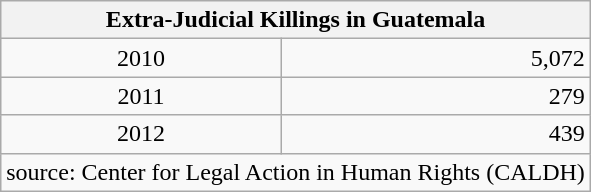<table class="wikitable" style="align:center;">
<tr>
<th colspan=2>Extra-Judicial Killings in Guatemala</th>
</tr>
<tr>
<td style="text-align:center;">2010</td>
<td style="text-align:right;">5,072</td>
</tr>
<tr>
<td style="text-align:center;">2011</td>
<td style="text-align:right;">279</td>
</tr>
<tr>
<td style="text-align:center;">2012</td>
<td style="text-align:right;">439</td>
</tr>
<tr>
<td colspan=2>source: Center for Legal Action in Human Rights (CALDH)</td>
</tr>
</table>
